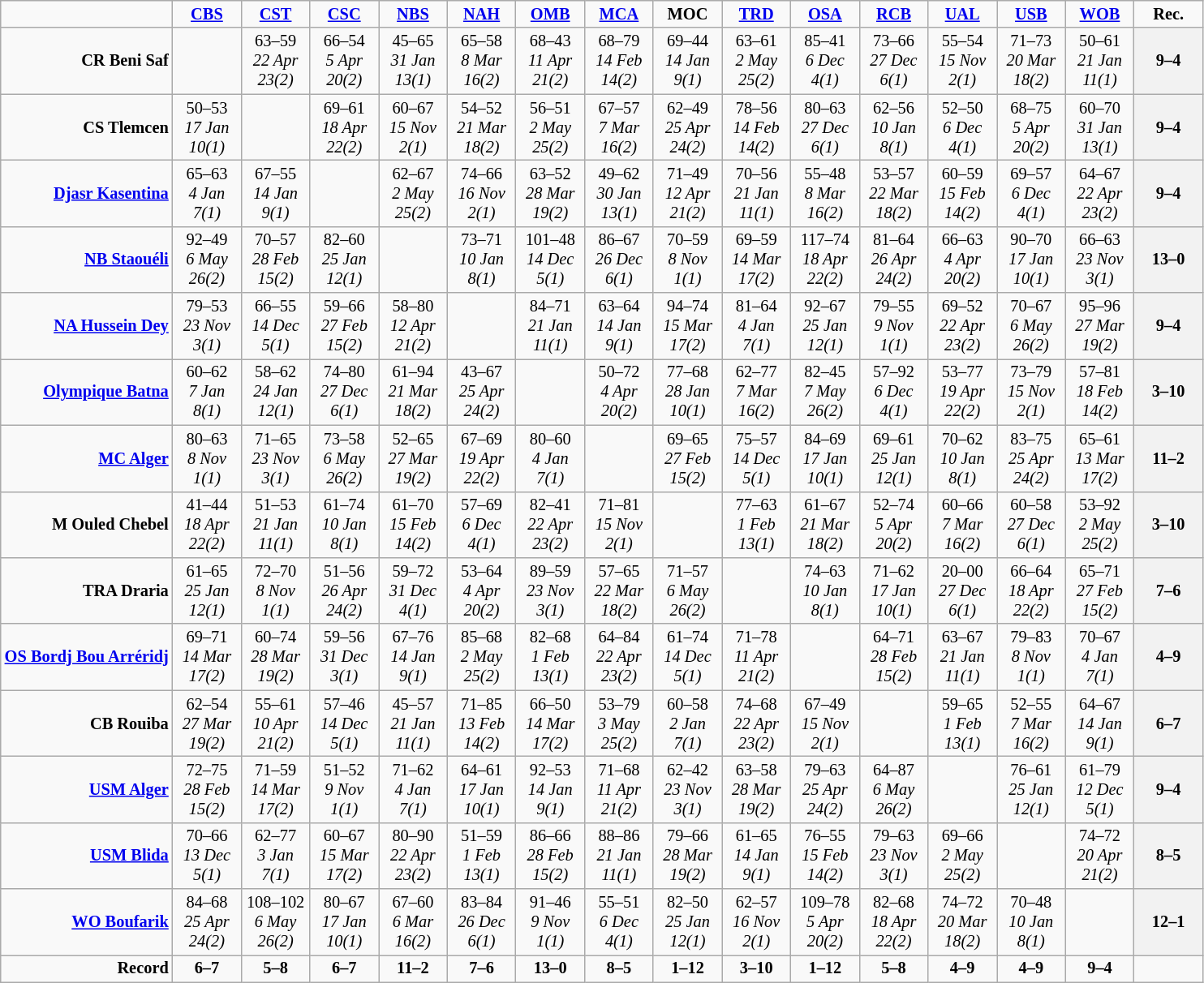<table style="font-size: 85%; text-align: center" class="wikitable">
<tr>
<td></td>
<td width=50><strong><a href='#'>CBS</a></strong></td>
<td width=50><strong><a href='#'>CST</a></strong></td>
<td width=50><strong><a href='#'>CSC</a></strong></td>
<td width=50><strong><a href='#'>NBS</a></strong></td>
<td width=50><strong><a href='#'>NAH</a></strong></td>
<td width=50><strong><a href='#'>OMB</a></strong></td>
<td width=50><strong><a href='#'>MCA</a></strong></td>
<td width=50><strong>MOC</strong></td>
<td width=50><strong><a href='#'>TRD</a></strong></td>
<td width=50><strong><a href='#'>OSA</a></strong></td>
<td width=50><strong><a href='#'>RCB</a></strong></td>
<td width=50><strong><a href='#'>UAL</a></strong></td>
<td width=50><strong><a href='#'>USB</a></strong></td>
<td width=50><strong><a href='#'>WOB</a></strong></td>
<td width=50><strong>Rec.</strong></td>
</tr>
<tr>
<td align=right><strong>CR Beni Saf</strong></td>
<td></td>
<td>63–59<br><em>22 Apr <span>23(2)</span></em></td>
<td>66–54<br><em>5 Apr <span>20(2)</span></em></td>
<td>45–65<br><em>31 Jan <span>13(1)</span></em></td>
<td>65–58<br><em>8 Mar <span>16(2)</span></em></td>
<td>68–43<br><em>11 Apr <span>21(2)</span></em></td>
<td>68–79<br><em>14 Feb <span>14(2)</span></em></td>
<td>69–44<br><em>14 Jan <span>9(1)</span></em></td>
<td>63–61<br><em>2 May <span>25(2)</span></em></td>
<td>85–41<br><em>6 Dec <span>4(1)</span></em></td>
<td>73–66<br><em>27 Dec <span>6(1)</span></em></td>
<td>55–54<br><em>15 Nov <span>2(1)</span></em></td>
<td>71–73<br><em>20 Mar <span>18(2)</span></em></td>
<td>50–61<br><em>21 Jan <span>11(1)</span></em></td>
<th>9–4</th>
</tr>
<tr>
<td align=right><strong>CS Tlemcen</strong></td>
<td>50–53<br><em>17 Jan <span>10(1)</span></em></td>
<td></td>
<td>69–61<br><em>18 Apr <span>22(2)</span></em></td>
<td>60–67<br><em>15 Nov <span>2(1)</span></em></td>
<td>54–52<br><em>21 Mar <span>18(2)</span></em></td>
<td>56–51<br><em>2 May <span>25(2)</span></em></td>
<td>67–57<br><em>7 Mar <span>16(2)</span></em></td>
<td>62–49<br><em>25 Apr <span>24(2)</span></em></td>
<td>78–56<br><em>14 Feb <span>14(2)</span></em></td>
<td>80–63<br><em>27 Dec <span>6(1)</span></em></td>
<td>62–56<br><em>10 Jan <span>8(1)</span></em></td>
<td>52–50<br><em>6 Dec <span>4(1)</span></em></td>
<td>68–75<br><em>5 Apr <span>20(2)</span></em></td>
<td>60–70<br><em>31 Jan <span>13(1)</span></em></td>
<th>9–4</th>
</tr>
<tr>
<td align=right><strong><a href='#'>Djasr Kasentina</a></strong></td>
<td>65–63<br><em>4 Jan <span>7(1)</span></em></td>
<td>67–55<br><em>14 Jan <span>9(1)</span></em></td>
<td></td>
<td>62–67<br><em>2 May <span>25(2)</span></em></td>
<td>74–66<br><em>16 Nov <span>2(1)</span></em></td>
<td>63–52<br><em>28 Mar <span>19(2)</span></em></td>
<td>49–62<br><em>30 Jan <span>13(1)</span></em></td>
<td>71–49<br><em>12 Apr <span>21(2)</span></em></td>
<td>70–56<br><em>21 Jan <span>11(1)</span></em></td>
<td>55–48<br><em>8 Mar <span>16(2)</span></em></td>
<td>53–57<br><em>22 Mar <span>18(2)</span></em></td>
<td>60–59<br><em>15 Feb <span>14(2)</span></em></td>
<td>69–57<br><em>6 Dec <span>4(1)</span></em></td>
<td>64–67<br><em>22 Apr <span>23(2)</span></em></td>
<th>9–4</th>
</tr>
<tr>
<td align=right><strong><a href='#'>NB Staouéli</a></strong></td>
<td>92–49<br><em>6 May <span>26(2)</span></em></td>
<td>70–57<br><em>28 Feb <span>15(2)</span></em></td>
<td>82–60<br><em>25 Jan <span>12(1)</span></em></td>
<td></td>
<td>73–71<br><em>10 Jan <span>8(1)</span></em></td>
<td>101–48<br><em>14 Dec <span>5(1)</span></em></td>
<td>86–67<br><em>26 Dec <span>6(1)</span></em></td>
<td>70–59<br><em>8 Nov <span>1(1)</span></em></td>
<td>69–59<br><em>14 Mar <span>17(2)</span></em></td>
<td>117–74<br><em>18 Apr <span>22(2)</span></em></td>
<td>81–64<br><em>26 Apr <span>24(2)</span></em></td>
<td>66–63<br><em>4 Apr <span>20(2)</span></em></td>
<td>90–70<br><em>17 Jan <span>10(1)</span></em></td>
<td>66–63<br><em>23 Nov <span>3(1)</span></em></td>
<th>13–0</th>
</tr>
<tr>
<td align=right><strong><a href='#'>NA Hussein Dey</a></strong></td>
<td>79–53<br><em>23 Nov <span>3(1)</span></em></td>
<td>66–55<br><em>14 Dec <span>5(1)</span></em></td>
<td>59–66<br><em>27 Feb <span>15(2)</span></em></td>
<td>58–80<br><em>12 Apr <span>21(2)</span></em></td>
<td></td>
<td>84–71<br><em>21 Jan <span>11(1)</span></em></td>
<td>63–64<br><em>14 Jan <span>9(1)</span></em></td>
<td>94–74<br><em>15 Mar <span>17(2)</span></em></td>
<td>81–64<br><em>4 Jan <span>7(1)</span></em></td>
<td>92–67<br><em>25 Jan <span>12(1)</span></em></td>
<td>79–55<br><em>9 Nov <span>1(1)</span></em></td>
<td>69–52<br><em>22 Apr <span>23(2)</span></em></td>
<td>70–67<br><em>6 May <span>26(2)</span></em></td>
<td>95–96<br><em>27 Mar <span>19(2)</span></em></td>
<th>9–4</th>
</tr>
<tr>
<td align=right><strong><a href='#'>Olympique Batna</a></strong></td>
<td>60–62<br><em>7 Jan <span>8(1)</span></em></td>
<td>58–62<br><em>24 Jan <span>12(1)</span></em></td>
<td>74–80<br><em>27 Dec <span>6(1)</span></em></td>
<td>61–94<br><em>21 Mar <span>18(2)</span></em></td>
<td>43–67<br><em>25 Apr <span>24(2)</span></em></td>
<td></td>
<td>50–72<br><em>4 Apr <span>20(2)</span></em></td>
<td>77–68<br><em>28 Jan <span>10(1)</span></em></td>
<td>62–77<br><em>7 Mar <span>16(2)</span></em></td>
<td>82–45<br><em>7 May <span>26(2)</span></em></td>
<td>57–92<br><em>6 Dec <span>4(1)</span></em></td>
<td>53–77<br><em>19 Apr <span>22(2)</span></em></td>
<td>73–79<br><em>15 Nov <span>2(1)</span></em></td>
<td>57–81<br><em>18 Feb <span>14(2)</span></em></td>
<th>3–10</th>
</tr>
<tr>
<td align=right><strong><a href='#'>MC Alger</a></strong></td>
<td>80–63<br><em>8 Nov <span>1(1)</span></em></td>
<td>71–65<br><em>23 Nov <span>3(1)</span></em></td>
<td>73–58<br><em>6 May <span>26(2)</span></em></td>
<td>52–65<br><em>27 Mar <span>19(2)</span></em></td>
<td>67–69<br><em>19 Apr <span>22(2)</span></em></td>
<td>80–60<br><em>4 Jan <span>7(1)</span></em></td>
<td></td>
<td>69–65<br><em>27 Feb <span>15(2)</span></em></td>
<td>75–57<br><em>14 Dec <span>5(1)</span></em></td>
<td>84–69<br><em>17 Jan <span>10(1)</span></em></td>
<td>69–61<br><em>25 Jan <span>12(1)</span></em></td>
<td>70–62<br><em>10 Jan <span>8(1)</span></em></td>
<td>83–75<br><em>25 Apr <span>24(2)</span></em></td>
<td>65–61<br><em>13 Mar <span>17(2)</span></em></td>
<th>11–2</th>
</tr>
<tr>
<td align=right><strong>M Ouled Chebel</strong></td>
<td>41–44<br><em>18 Apr <span>22(2)</span></em></td>
<td>51–53<br><em>21 Jan <span>11(1)</span></em></td>
<td>61–74<br><em>10 Jan <span>8(1)</span></em></td>
<td>61–70<br><em>15 Feb <span>14(2)</span></em></td>
<td>57–69<br><em>6 Dec <span>4(1)</span></em></td>
<td>82–41<br><em>22 Apr <span>23(2)</span></em></td>
<td>71–81<br><em>15 Nov <span>2(1)</span></em></td>
<td></td>
<td>77–63<br><em>1 Feb <span>13(1)</span></em></td>
<td>61–67<br><em>21 Mar <span>18(2)</span></em></td>
<td>52–74<br><em>5 Apr <span>20(2)</span></em></td>
<td>60–66<br><em>7 Mar <span>16(2)</span></em></td>
<td>60–58<br><em>27 Dec <span>6(1)</span></em></td>
<td>53–92<br><em>2 May <span>25(2)</span></em></td>
<th>3–10</th>
</tr>
<tr>
<td align=right><strong>TRA Draria</strong></td>
<td>61–65<br><em>25 Jan <span>12(1)</span></em></td>
<td>72–70<br><em>8 Nov <span>1(1)</span></em></td>
<td>51–56<br><em>26 Apr <span>24(2)</span></em></td>
<td>59–72<br><em>31 Dec <span>4(1)</span></em></td>
<td>53–64<br><em>4 Apr <span>20(2)</span></em></td>
<td>89–59<br><em>23 Nov <span>3(1)</span></em></td>
<td>57–65<br><em>22 Mar <span>18(2)</span></em></td>
<td>71–57<br><em>6 May <span>26(2)</span></em></td>
<td></td>
<td>74–63<br><em>10 Jan <span>8(1)</span></em></td>
<td>71–62<br><em>17 Jan <span>10(1)</span></em></td>
<td>20–00<br><em>27 Dec <span>6(1)</span></em></td>
<td>66–64<br><em>18 Apr <span>22(2)</span></em></td>
<td>65–71<br><em>27 Feb <span>15(2)</span></em></td>
<th>7–6</th>
</tr>
<tr>
<td align=right><strong><a href='#'>OS Bordj Bou Arréridj</a></strong></td>
<td>69–71<br><em>14 Mar <span>17(2)</span></em></td>
<td>60–74<br><em>28 Mar <span>19(2)</span></em></td>
<td>59–56<br><em>31 Dec <span>3(1)</span></em></td>
<td>67–76<br><em>14 Jan <span>9(1)</span></em></td>
<td>85–68<br><em>2 May <span>25(2)</span></em></td>
<td>82–68<br><em>1 Feb <span>13(1)</span></em></td>
<td>64–84<br><em>22 Apr <span>23(2)</span></em></td>
<td>61–74<br><em>14 Dec <span>5(1)</span></em></td>
<td>71–78<br><em>11 Apr <span>21(2)</span></em></td>
<td></td>
<td>64–71<br><em>28 Feb <span>15(2)</span></em></td>
<td>63–67<br><em>21 Jan <span>11(1)</span></em></td>
<td>79–83<br><em>8 Nov <span>1(1)</span></em></td>
<td>70–67<br><em>4 Jan <span>7(1)</span></em></td>
<th>4–9</th>
</tr>
<tr>
<td align=right><strong>CB Rouiba</strong></td>
<td>62–54<br><em>27 Mar <span>19(2)</span></em></td>
<td>55–61<br><em>10 Apr <span>21(2)</span></em></td>
<td>57–46<br><em>14 Dec <span>5(1)</span></em></td>
<td>45–57<br><em>21 Jan <span>11(1)</span></em></td>
<td>71–85<br><em>13 Feb <span>14(2)</span></em></td>
<td>66–50<br><em>14 Mar <span>17(2)</span></em></td>
<td>53–79<br><em>3 May <span>25(2)</span></em></td>
<td>60–58<br><em>2 Jan <span>7(1)</span></em></td>
<td>74–68<br><em>22 Apr <span>23(2)</span></em></td>
<td>67–49<br><em>15 Nov <span>2(1)</span></em></td>
<td></td>
<td>59–65<br><em>1 Feb <span>13(1)</span></em></td>
<td>52–55<br><em>7 Mar <span>16(2)</span></em></td>
<td>64–67<br><em>14 Jan <span>9(1)</span></em></td>
<th>6–7</th>
</tr>
<tr>
<td align=right><strong><a href='#'>USM Alger</a></strong></td>
<td>72–75<br><em>28 Feb <span>15(2)</span></em></td>
<td>71–59<br><em>14 Mar <span>17(2)</span></em></td>
<td>51–52<br><em>9 Nov <span>1(1)</span></em></td>
<td>71–62<br><em>4 Jan <span>7(1)</span></em></td>
<td>64–61<br><em>17 Jan <span>10(1)</span></em></td>
<td>92–53<br><em>14 Jan <span>9(1)</span></em></td>
<td>71–68<br><em>11 Apr <span>21(2)</span></em></td>
<td>62–42<br><em>23 Nov <span>3(1)</span></em></td>
<td>63–58<br><em>28 Mar <span>19(2)</span></em></td>
<td>79–63<br><em>25 Apr <span>24(2)</span></em></td>
<td>64–87<br><em>6 May <span>26(2)</span></em></td>
<td></td>
<td>76–61<br><em>25 Jan <span>12(1)</span></em></td>
<td>61–79<br><em>12 Dec <span>5(1)</span></em></td>
<th>9–4</th>
</tr>
<tr>
<td align=right><strong><a href='#'>USM Blida</a></strong></td>
<td>70–66<br><em>13 Dec <span>5(1)</span></em></td>
<td>62–77<br><em>3 Jan <span>7(1)</span></em></td>
<td>60–67<br><em>15 Mar <span>17(2)</span></em></td>
<td>80–90<br><em>22 Apr <span>23(2)</span></em></td>
<td>51–59<br><em>1 Feb <span>13(1)</span></em></td>
<td>86–66<br><em>28 Feb <span>15(2)</span></em></td>
<td>88–86<br><em>21 Jan <span>11(1)</span></em></td>
<td>79–66<br><em>28 Mar <span>19(2)</span></em></td>
<td>61–65<br><em>14 Jan <span>9(1)</span></em></td>
<td>76–55<br><em>15 Feb <span>14(2)</span></em></td>
<td>79–63<br><em>23 Nov <span>3(1)</span></em></td>
<td>69–66<br><em>2 May <span>25(2)</span></em></td>
<td></td>
<td>74–72<br><em>20 Apr <span>21(2)</span></em></td>
<th>8–5</th>
</tr>
<tr>
<td align=right><strong><a href='#'>WO Boufarik</a></strong></td>
<td>84–68<br><em>25 Apr <span>24(2)</span></em></td>
<td>108–102<br><em>6 May <span>26(2)</span></em></td>
<td>80–67<br><em>17 Jan <span>10(1)</span></em></td>
<td>67–60<br><em>6 Mar <span>16(2)</span></em></td>
<td>83–84<br><em>26 Dec <span>6(1)</span></em></td>
<td>91–46<br><em>9 Nov <span>1(1)</span></em></td>
<td>55–51<br><em>6 Dec <span>4(1)</span></em></td>
<td>82–50<br><em>25 Jan <span>12(1)</span></em></td>
<td>62–57<br><em>16 Nov <span>2(1)</span></em></td>
<td>109–78<br><em>5 Apr <span>20(2)</span></em></td>
<td>82–68<br><em>18 Apr <span>22(2)</span></em></td>
<td>74–72<br><em>20 Mar <span>18(2)</span></em></td>
<td>70–48<br><em>10 Jan <span>8(1)</span></em></td>
<td></td>
<th>12–1</th>
</tr>
<tr>
<td align=right><strong>Record</strong></td>
<td> <strong>6–7</strong></td>
<td> <strong>5–8</strong></td>
<td> <strong>6–7</strong></td>
<td> <strong>11–2</strong></td>
<td> <strong>7–6</strong></td>
<td> <strong>13–0</strong></td>
<td> <strong>8–5</strong></td>
<td> <strong>1–12</strong></td>
<td> <strong>3–10</strong></td>
<td> <strong>1–12</strong></td>
<td> <strong>5–8</strong></td>
<td> <strong>4–9</strong></td>
<td> <strong>4–9</strong></td>
<td> <strong>9–4</strong></td>
<td></td>
</tr>
</table>
